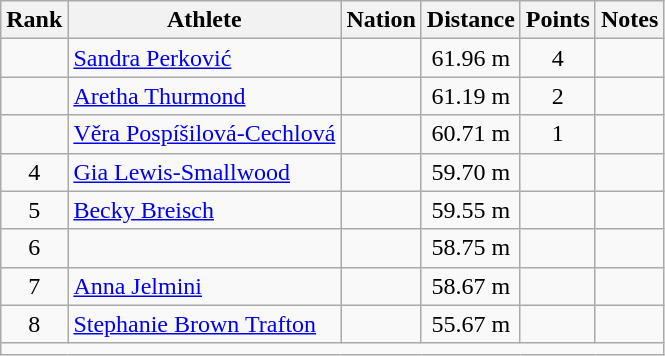<table class="wikitable mw-datatable sortable" style="text-align:center;">
<tr>
<th>Rank</th>
<th>Athlete</th>
<th>Nation</th>
<th>Distance</th>
<th>Points</th>
<th>Notes</th>
</tr>
<tr>
<td></td>
<td align=left><a href='#'>Sandra Perković</a></td>
<td align=left></td>
<td>61.96 m</td>
<td>4</td>
<td></td>
</tr>
<tr>
<td></td>
<td align=left><a href='#'>Aretha Thurmond</a></td>
<td align=left></td>
<td>61.19 m</td>
<td>2</td>
<td></td>
</tr>
<tr>
<td></td>
<td align=left><a href='#'>Věra Pospíšilová-Cechlová</a></td>
<td align=left></td>
<td>60.71 m</td>
<td>1</td>
<td></td>
</tr>
<tr>
<td>4</td>
<td align=left><a href='#'>Gia Lewis-Smallwood</a></td>
<td align=left></td>
<td>59.70 m</td>
<td></td>
<td></td>
</tr>
<tr>
<td>5</td>
<td align=left><a href='#'>Becky Breisch</a></td>
<td align=left></td>
<td>59.55 m</td>
<td></td>
<td></td>
</tr>
<tr>
<td>6</td>
<td align=left></td>
<td align=left></td>
<td>58.75 m</td>
<td></td>
<td></td>
</tr>
<tr>
<td>7</td>
<td align=left><a href='#'>Anna Jelmini</a></td>
<td align=left></td>
<td>58.67 m</td>
<td></td>
<td></td>
</tr>
<tr>
<td>8</td>
<td align=left><a href='#'>Stephanie Brown Trafton</a></td>
<td align=left></td>
<td>55.67 m</td>
<td></td>
<td></td>
</tr>
<tr class="sortbottom">
<td colspan=6></td>
</tr>
</table>
